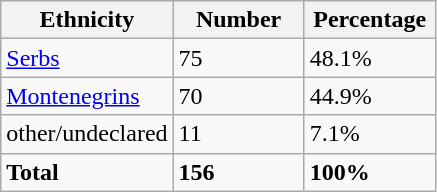<table class="wikitable">
<tr>
<th width="100px">Ethnicity</th>
<th width="80px">Number</th>
<th width="80px">Percentage</th>
</tr>
<tr>
<td><a href='#'>Serbs</a></td>
<td>75</td>
<td>48.1%</td>
</tr>
<tr>
<td><a href='#'>Montenegrins</a></td>
<td>70</td>
<td>44.9%</td>
</tr>
<tr>
<td>other/undeclared</td>
<td>11</td>
<td>7.1%</td>
</tr>
<tr>
<td><strong>Total</strong></td>
<td><strong>156</strong></td>
<td><strong>100%</strong></td>
</tr>
</table>
